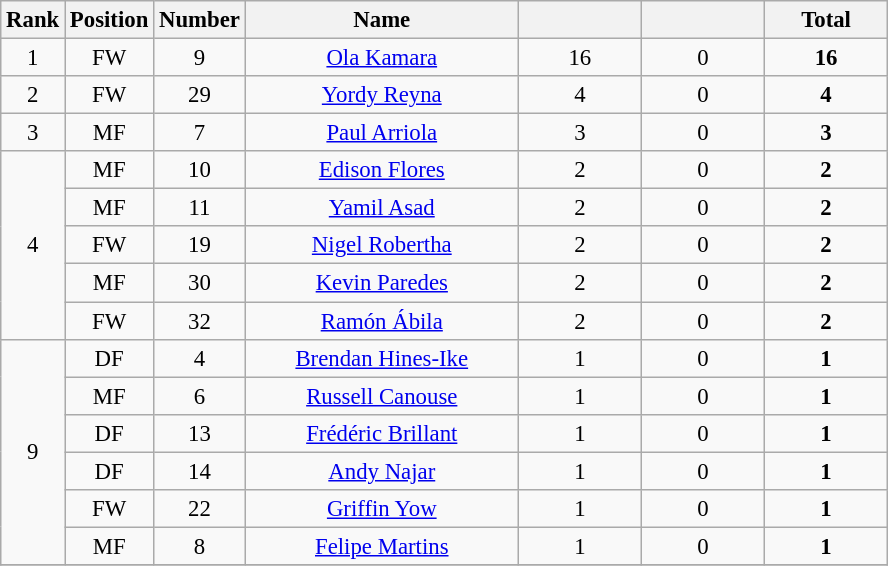<table class="wikitable" style="font-size: 95%; text-align: center;">
<tr>
<th width=30>Rank</th>
<th width=30>Position</th>
<th width=30>Number</th>
<th width=175>Name</th>
<th width=75></th>
<th width=75></th>
<th width=75><strong>Total</strong></th>
</tr>
<tr>
<td>1</td>
<td>FW</td>
<td>9</td>
<td><a href='#'>Ola Kamara</a></td>
<td>16</td>
<td>0</td>
<td><strong>16</strong></td>
</tr>
<tr>
<td>2</td>
<td>FW</td>
<td>29</td>
<td><a href='#'>Yordy Reyna</a></td>
<td>4</td>
<td>0</td>
<td><strong>4</strong></td>
</tr>
<tr>
<td>3</td>
<td>MF</td>
<td>7</td>
<td><a href='#'>Paul Arriola</a></td>
<td>3</td>
<td>0</td>
<td><strong>3</strong></td>
</tr>
<tr>
<td rowspan="5">4</td>
<td>MF</td>
<td>10</td>
<td><a href='#'>Edison Flores</a></td>
<td>2</td>
<td>0</td>
<td><strong>2</strong></td>
</tr>
<tr>
<td>MF</td>
<td>11</td>
<td><a href='#'>Yamil Asad</a></td>
<td>2</td>
<td>0</td>
<td><strong>2</strong></td>
</tr>
<tr>
<td>FW</td>
<td>19</td>
<td><a href='#'>Nigel Robertha</a></td>
<td>2</td>
<td>0</td>
<td><strong>2</strong></td>
</tr>
<tr>
<td>MF</td>
<td>30</td>
<td><a href='#'>Kevin Paredes</a></td>
<td>2</td>
<td>0</td>
<td><strong>2</strong></td>
</tr>
<tr>
<td>FW</td>
<td>32</td>
<td><a href='#'>Ramón Ábila</a></td>
<td>2</td>
<td>0</td>
<td><strong>2</strong></td>
</tr>
<tr>
<td rowspan="6">9</td>
<td>DF</td>
<td>4</td>
<td><a href='#'>Brendan Hines-Ike</a></td>
<td>1</td>
<td>0</td>
<td><strong>1</strong></td>
</tr>
<tr>
<td>MF</td>
<td>6</td>
<td><a href='#'>Russell Canouse</a></td>
<td>1</td>
<td>0</td>
<td><strong>1</strong></td>
</tr>
<tr>
<td>DF</td>
<td>13</td>
<td><a href='#'>Frédéric Brillant</a></td>
<td>1</td>
<td>0</td>
<td><strong>1</strong></td>
</tr>
<tr>
<td>DF</td>
<td>14</td>
<td><a href='#'>Andy Najar</a></td>
<td>1</td>
<td>0</td>
<td><strong>1</strong></td>
</tr>
<tr>
<td>FW</td>
<td>22</td>
<td><a href='#'>Griffin Yow</a></td>
<td>1</td>
<td>0</td>
<td><strong>1</strong></td>
</tr>
<tr>
<td>MF</td>
<td>8</td>
<td><a href='#'>Felipe Martins</a></td>
<td>1</td>
<td>0</td>
<td><strong>1</strong></td>
</tr>
<tr>
</tr>
</table>
